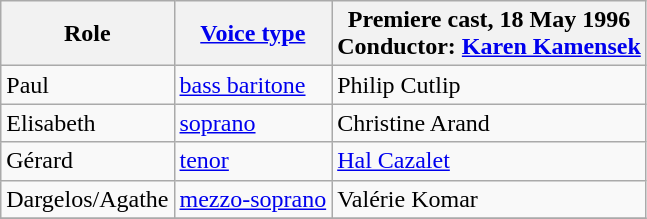<table class="wikitable">
<tr>
<th>Role</th>
<th><a href='#'>Voice type</a></th>
<th>Premiere cast, 18 May 1996<br>Conductor: <a href='#'>Karen Kamensek</a></th>
</tr>
<tr>
<td>Paul</td>
<td><a href='#'>bass baritone</a></td>
<td>Philip Cutlip</td>
</tr>
<tr>
<td>Elisabeth</td>
<td><a href='#'>soprano</a></td>
<td>Christine Arand</td>
</tr>
<tr>
<td>Gérard</td>
<td><a href='#'>tenor</a></td>
<td><a href='#'>Hal Cazalet</a></td>
</tr>
<tr>
<td>Dargelos/Agathe</td>
<td><a href='#'>mezzo-soprano</a></td>
<td>Valérie Komar</td>
</tr>
<tr>
</tr>
</table>
